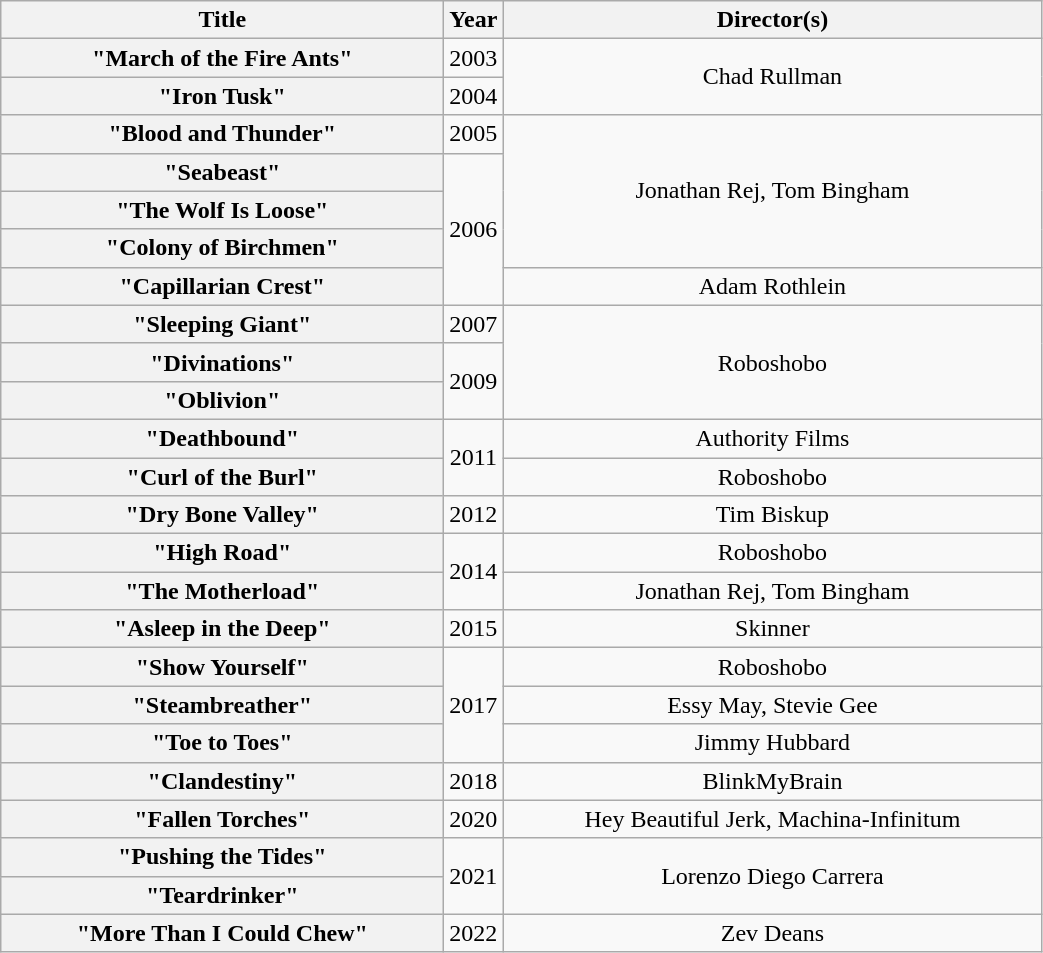<table class="wikitable plainrowheaders" style="text-align:center;">
<tr>
<th scope="col" style="width:18em;">Title</th>
<th scope="col">Year</th>
<th scope="col" style="width:22em;">Director(s)</th>
</tr>
<tr>
<th scope="row">"March of the Fire Ants"</th>
<td>2003</td>
<td rowspan="2">Chad Rullman</td>
</tr>
<tr>
<th scope="row">"Iron Tusk"</th>
<td>2004</td>
</tr>
<tr>
<th scope="row">"Blood and Thunder"</th>
<td>2005</td>
<td rowspan="4">Jonathan Rej, Tom Bingham</td>
</tr>
<tr>
<th scope="row">"Seabeast"</th>
<td rowspan="4">2006</td>
</tr>
<tr>
<th scope="row">"The Wolf Is Loose"</th>
</tr>
<tr>
<th scope="row">"Colony of Birchmen"</th>
</tr>
<tr>
<th scope="row">"Capillarian Crest"</th>
<td>Adam Rothlein</td>
</tr>
<tr>
<th scope="row">"Sleeping Giant"</th>
<td>2007</td>
<td rowspan="3">Roboshobo</td>
</tr>
<tr>
<th scope="row">"Divinations"</th>
<td rowspan="2">2009</td>
</tr>
<tr>
<th scope="row">"Oblivion"</th>
</tr>
<tr>
<th scope="row">"Deathbound"</th>
<td rowspan="2">2011</td>
<td>Authority Films</td>
</tr>
<tr>
<th scope="row">"Curl of the Burl"</th>
<td>Roboshobo</td>
</tr>
<tr>
<th scope="row">"Dry Bone Valley"</th>
<td>2012</td>
<td>Tim Biskup</td>
</tr>
<tr>
<th scope="row">"High Road"</th>
<td rowspan="2">2014</td>
<td>Roboshobo</td>
</tr>
<tr>
<th scope="row">"The Motherload"</th>
<td>Jonathan Rej, Tom Bingham</td>
</tr>
<tr>
<th scope="row">"Asleep in the Deep"</th>
<td>2015</td>
<td>Skinner</td>
</tr>
<tr>
<th scope="row">"Show Yourself"</th>
<td rowspan="3">2017</td>
<td>Roboshobo</td>
</tr>
<tr>
<th scope="row">"Steambreather"</th>
<td>Essy May, Stevie Gee</td>
</tr>
<tr>
<th scope="row">"Toe to Toes"</th>
<td>Jimmy Hubbard</td>
</tr>
<tr>
<th scope="row">"Clandestiny"</th>
<td>2018</td>
<td>BlinkMyBrain</td>
</tr>
<tr>
<th scope="row">"Fallen Torches"</th>
<td>2020</td>
<td>Hey Beautiful Jerk, Machina-Infinitum</td>
</tr>
<tr>
<th scope="row">"Pushing the Tides"</th>
<td rowspan="2">2021</td>
<td rowspan="2">Lorenzo Diego Carrera</td>
</tr>
<tr>
<th scope="row">"Teardrinker"</th>
</tr>
<tr>
<th scope="row">"More Than I Could Chew"</th>
<td>2022</td>
<td>Zev Deans</td>
</tr>
</table>
